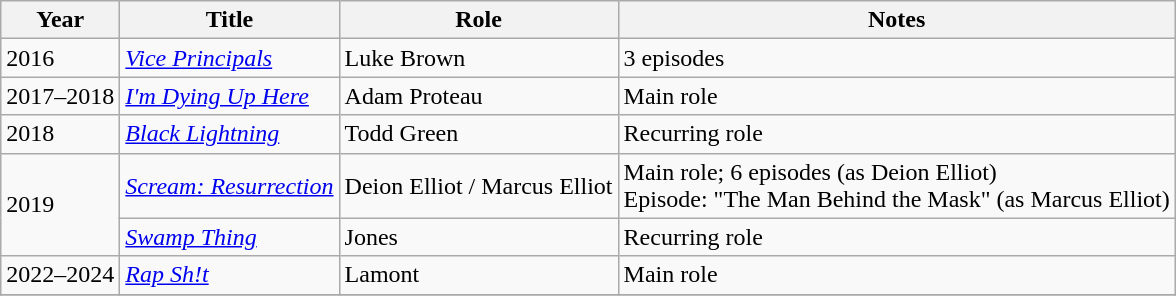<table class="wikitable sortable">
<tr>
<th>Year</th>
<th>Title</th>
<th>Role</th>
<th class="unsortable">Notes</th>
</tr>
<tr>
<td>2016</td>
<td><em><a href='#'>Vice Principals</a></em></td>
<td>Luke Brown</td>
<td>3 episodes</td>
</tr>
<tr>
<td>2017–2018</td>
<td><em><a href='#'>I'm Dying Up Here</a></em></td>
<td>Adam Proteau</td>
<td>Main role</td>
</tr>
<tr>
<td>2018</td>
<td><em><a href='#'>Black Lightning</a></em></td>
<td>Todd Green</td>
<td>Recurring role</td>
</tr>
<tr>
<td rowspan="2">2019</td>
<td><em><a href='#'>Scream: Resurrection</a></em></td>
<td>Deion Elliot / Marcus Elliot</td>
<td>Main role; 6 episodes (as Deion Elliot)<br>Episode: "The Man Behind the Mask" (as Marcus Elliot)</td>
</tr>
<tr>
<td><em><a href='#'>Swamp Thing</a></em></td>
<td>Jones</td>
<td>Recurring role</td>
</tr>
<tr>
<td>2022–2024</td>
<td><em><a href='#'>Rap Sh!t</a></em></td>
<td>Lamont</td>
<td>Main role</td>
</tr>
<tr>
</tr>
</table>
